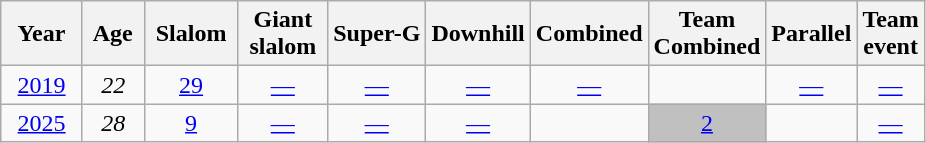<table class=wikitable style="text-align:center">
<tr>
<th>  Year  </th>
<th> Age </th>
<th> Slalom </th>
<th> Giant <br> slalom </th>
<th>Super-G</th>
<th>Downhill</th>
<th>Combined</th>
<th>Team<br>Combined</th>
<th>Parallel</th>
<th>Team<br>event</th>
</tr>
<tr>
<td><a href='#'>2019</a></td>
<td><em>22</em></td>
<td><a href='#'>29</a></td>
<td><a href='#'>—</a></td>
<td><a href='#'>—</a></td>
<td><a href='#'>—</a></td>
<td><a href='#'>—</a></td>
<td></td>
<td><a href='#'>—</a></td>
<td><a href='#'>—</a></td>
</tr>
<tr>
<td><a href='#'>2025</a></td>
<td><em>28</em></td>
<td><a href='#'>9</a></td>
<td><a href='#'>—</a></td>
<td><a href='#'>—</a></td>
<td><a href='#'>—</a></td>
<td></td>
<td bgcolor=silver><a href='#'>2</a></td>
<td></td>
<td><a href='#'>—</a></td>
</tr>
</table>
